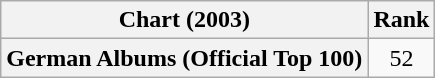<table class="wikitable sortable plainrowheaders" style="text-align:center">
<tr>
<th>Chart (2003)</th>
<th>Rank</th>
</tr>
<tr>
<th scope="row">German Albums (Official Top 100)</th>
<td style="text-align:center;">52</td>
</tr>
</table>
